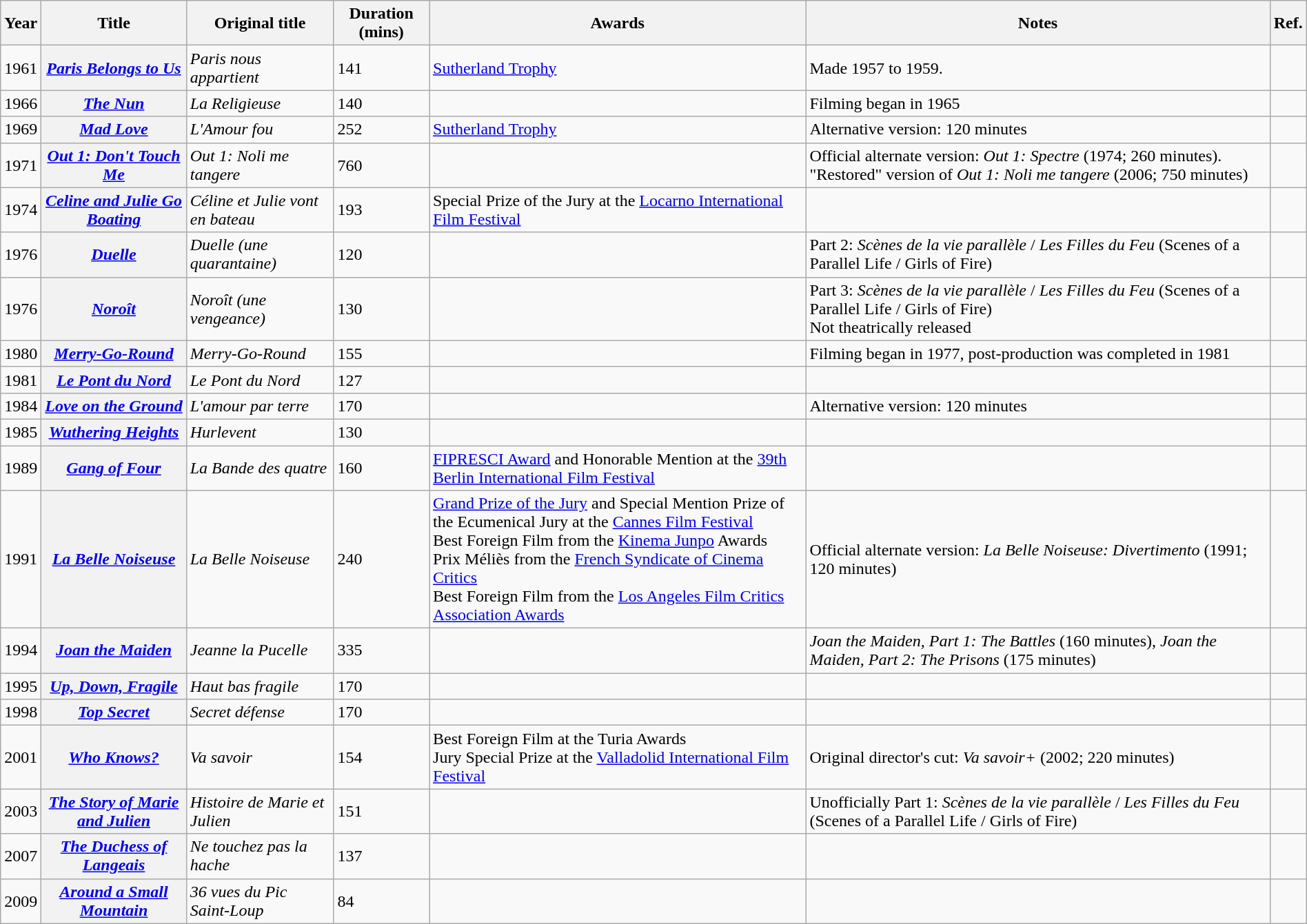<table class="wikitable plainrowheaders sortable" style="width:100%;">
<tr>
<th scope="col">Year</th>
<th scope="col">Title</th>
<th scope="col">Original title</th>
<th scope="col">Duration (mins)</th>
<th scope="col">Awards</th>
<th scope="col" class="unsortable">Notes</th>
<th scope="col" class="unsortable">Ref.</th>
</tr>
<tr>
<td align="center">1961</td>
<th scope="row"><em><a href='#'>Paris Belongs to Us</a></em></th>
<td><em>Paris nous appartient</em></td>
<td>141</td>
<td><a href='#'>Sutherland Trophy</a></td>
<td>Made 1957 to 1959.</td>
<td></td>
</tr>
<tr>
<td align="center">1966</td>
<th scope="row"><em><a href='#'>The Nun</a></em></th>
<td><em>La Religieuse</em></td>
<td>140</td>
<td></td>
<td>Filming began in 1965</td>
<td></td>
</tr>
<tr>
<td align="center">1969</td>
<th scope="row"><em><a href='#'>Mad Love</a></em></th>
<td><em>L'Amour fou</em></td>
<td>252</td>
<td><a href='#'>Sutherland Trophy</a></td>
<td>Alternative version: 120 minutes</td>
<td></td>
</tr>
<tr>
<td align="center">1971</td>
<th scope="row"><em><a href='#'>Out 1: Don't Touch Me</a></em></th>
<td><em>Out 1: Noli me tangere</em></td>
<td>760</td>
<td></td>
<td>Official alternate version: <em>Out 1: Spectre</em> (1974; 260 minutes). "Restored" version of <em>Out 1: Noli me tangere</em> (2006; 750 minutes)</td>
<td></td>
</tr>
<tr>
<td align="center">1974</td>
<th scope="row"><em><a href='#'>Celine and Julie Go Boating</a></em></th>
<td><em>Céline et Julie vont en bateau</em></td>
<td>193</td>
<td>Special Prize of the Jury at the <a href='#'>Locarno International Film Festival</a></td>
<td></td>
<td></td>
</tr>
<tr>
<td align="center">1976</td>
<th scope="row"><em><a href='#'>Duelle</a></em></th>
<td><em>Duelle (une quarantaine)</em></td>
<td>120</td>
<td></td>
<td>Part 2: <em>Scènes de la vie parallèle</em> / <em>Les Filles du Feu</em> (Scenes of a Parallel Life / Girls of Fire)</td>
<td></td>
</tr>
<tr>
<td align="center">1976</td>
<th scope="row"><em><a href='#'>Noroît</a></em></th>
<td><em>Noroît (une vengeance)</em></td>
<td>130</td>
<td></td>
<td>Part 3: <em>Scènes de la vie parallèle</em> / <em>Les Filles du Feu</em> (Scenes of a Parallel Life / Girls of Fire)<br>Not theatrically released</td>
<td></td>
</tr>
<tr>
<td align="center">1980</td>
<th scope="row"><em><a href='#'>Merry-Go-Round</a></em></th>
<td><em>Merry-Go-Round</em></td>
<td>155</td>
<td></td>
<td>Filming began in 1977, post-production was completed in 1981</td>
<td></td>
</tr>
<tr>
<td align="center">1981</td>
<th scope="row"><em><a href='#'>Le Pont du Nord</a></em></th>
<td><em>Le Pont du Nord</em></td>
<td>127</td>
<td></td>
<td></td>
<td></td>
</tr>
<tr>
<td align="center">1984</td>
<th scope="row"><em><a href='#'>Love on the Ground</a></em></th>
<td><em>L'amour par terre</em></td>
<td>170</td>
<td></td>
<td>Alternative version: 120 minutes</td>
<td></td>
</tr>
<tr>
<td align="center">1985</td>
<th scope="row"><em><a href='#'>Wuthering Heights</a></em></th>
<td><em>Hurlevent</em></td>
<td>130</td>
<td></td>
<td></td>
<td></td>
</tr>
<tr>
<td align="center">1989</td>
<th scope="row"><em><a href='#'>Gang of Four</a></em></th>
<td><em>La Bande des quatre</em></td>
<td>160</td>
<td><a href='#'>FIPRESCI Award</a> and Honorable Mention at the <a href='#'>39th Berlin International Film Festival</a></td>
<td></td>
<td></td>
</tr>
<tr>
<td align="center">1991</td>
<th scope="row"><em><a href='#'>La Belle Noiseuse</a></em></th>
<td><em>La Belle Noiseuse</em></td>
<td>240</td>
<td><a href='#'>Grand Prize of the Jury</a> and Special Mention Prize of the Ecumenical Jury at the <a href='#'>Cannes Film Festival</a><br>Best Foreign Film from the <a href='#'>Kinema Junpo</a> Awards<br>Prix Méliès from the <a href='#'>French Syndicate of Cinema Critics</a><br>Best Foreign Film from the <a href='#'>Los Angeles Film Critics Association Awards</a></td>
<td>Official alternate version: <em>La Belle Noiseuse: Divertimento</em> (1991; 120 minutes)</td>
<td></td>
</tr>
<tr>
<td align="center">1994</td>
<th scope="row"><em><a href='#'>Joan the Maiden</a></em></th>
<td><em>Jeanne la Pucelle</em></td>
<td>335</td>
<td></td>
<td><em>Joan the Maiden, Part 1: The Battles</em> (160 minutes), <em>Joan the Maiden, Part 2: The Prisons</em> (175 minutes)</td>
<td></td>
</tr>
<tr>
<td align="center">1995</td>
<th scope="row"><em><a href='#'>Up, Down, Fragile</a></em></th>
<td><em>Haut bas fragile</em></td>
<td>170</td>
<td></td>
<td></td>
<td></td>
</tr>
<tr>
<td align="center">1998</td>
<th scope="row"><em><a href='#'>Top Secret</a></em></th>
<td><em>Secret défense</em></td>
<td>170</td>
<td></td>
<td></td>
<td></td>
</tr>
<tr>
<td align="center">2001</td>
<th scope="row"><em><a href='#'>Who Knows?</a></em></th>
<td><em>Va savoir</em></td>
<td>154</td>
<td>Best Foreign Film at the Turia Awards<br>Jury Special Prize at the <a href='#'>Valladolid International Film Festival</a></td>
<td>Original director's cut: <em>Va savoir+</em> (2002; 220 minutes)</td>
<td></td>
</tr>
<tr>
<td align="center">2003</td>
<th scope="row"><em><a href='#'>The Story of Marie and Julien</a></em></th>
<td><em>Histoire de Marie et Julien</em></td>
<td>151</td>
<td></td>
<td>Unofficially Part 1: <em>Scènes de la vie parallèle</em> / <em>Les Filles du Feu</em> (Scenes of a Parallel Life / Girls of Fire)</td>
<td></td>
</tr>
<tr>
<td align="center">2007</td>
<th scope="row"><em><a href='#'>The Duchess of Langeais</a></em></th>
<td><em>Ne touchez pas la hache</em></td>
<td>137</td>
<td></td>
<td></td>
<td></td>
</tr>
<tr>
<td align="center">2009</td>
<th scope="row"><em><a href='#'>Around a Small Mountain</a></em></th>
<td><em>36 vues du Pic Saint-Loup</em></td>
<td>84</td>
<td></td>
<td></td>
<td></td>
</tr>
</table>
